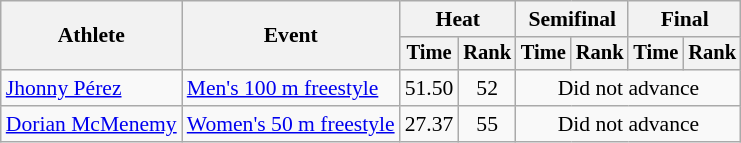<table class=wikitable style="font-size:90%">
<tr>
<th rowspan="2">Athlete</th>
<th rowspan="2">Event</th>
<th colspan="2">Heat</th>
<th colspan="2">Semifinal</th>
<th colspan="2">Final</th>
</tr>
<tr style="font-size:95%">
<th>Time</th>
<th>Rank</th>
<th>Time</th>
<th>Rank</th>
<th>Time</th>
<th>Rank</th>
</tr>
<tr align=center>
<td align=left><a href='#'>Jhonny Pérez</a></td>
<td align=left><a href='#'>Men's 100 m freestyle</a></td>
<td>51.50</td>
<td>52</td>
<td colspan=4>Did not advance</td>
</tr>
<tr align=center>
<td align=left><a href='#'>Dorian McMenemy</a></td>
<td align=left><a href='#'>Women's 50 m freestyle</a></td>
<td>27.37</td>
<td>55</td>
<td colspan=4>Did not advance</td>
</tr>
</table>
